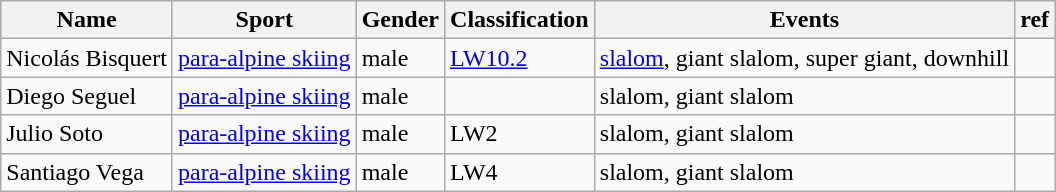<table class="wikitable">
<tr>
<th>Name</th>
<th>Sport</th>
<th>Gender</th>
<th>Classification</th>
<th>Events</th>
<th>ref</th>
</tr>
<tr>
<td>Nicolás Bisquert</td>
<td><a href='#'>para-alpine skiing</a></td>
<td>male</td>
<td><a href='#'>LW10.2</a></td>
<td><a href='#'>slalom</a>, giant slalom, super giant, downhill</td>
<td></td>
</tr>
<tr>
<td>Diego Seguel</td>
<td><a href='#'>para-alpine skiing</a></td>
<td>male</td>
<td></td>
<td>slalom, giant slalom</td>
<td></td>
</tr>
<tr>
<td>Julio Soto</td>
<td><a href='#'>para-alpine skiing</a></td>
<td>male</td>
<td>LW2</td>
<td>slalom, giant slalom</td>
<td></td>
</tr>
<tr>
<td>Santiago Vega</td>
<td><a href='#'>para-alpine skiing</a></td>
<td>male</td>
<td>LW4</td>
<td>slalom, giant slalom</td>
<td></td>
</tr>
</table>
